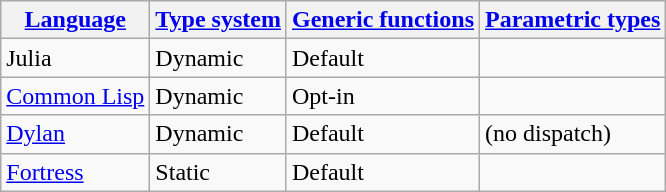<table class="wikitable">
<tr>
<th><a href='#'>Language</a></th>
<th><a href='#'>Type system</a></th>
<th><a href='#'>Generic functions</a></th>
<th><a href='#'>Parametric types</a></th>
</tr>
<tr>
<td>Julia</td>
<td>Dynamic</td>
<td>Default</td>
<td></td>
</tr>
<tr>
<td><a href='#'>Common Lisp</a></td>
<td>Dynamic</td>
<td>Opt-in</td>
<td></td>
</tr>
<tr>
<td><a href='#'>Dylan</a></td>
<td>Dynamic</td>
<td>Default</td>
<td> (no dispatch)</td>
</tr>
<tr>
<td><a href='#'>Fortress</a></td>
<td>Static</td>
<td>Default</td>
<td></td>
</tr>
</table>
